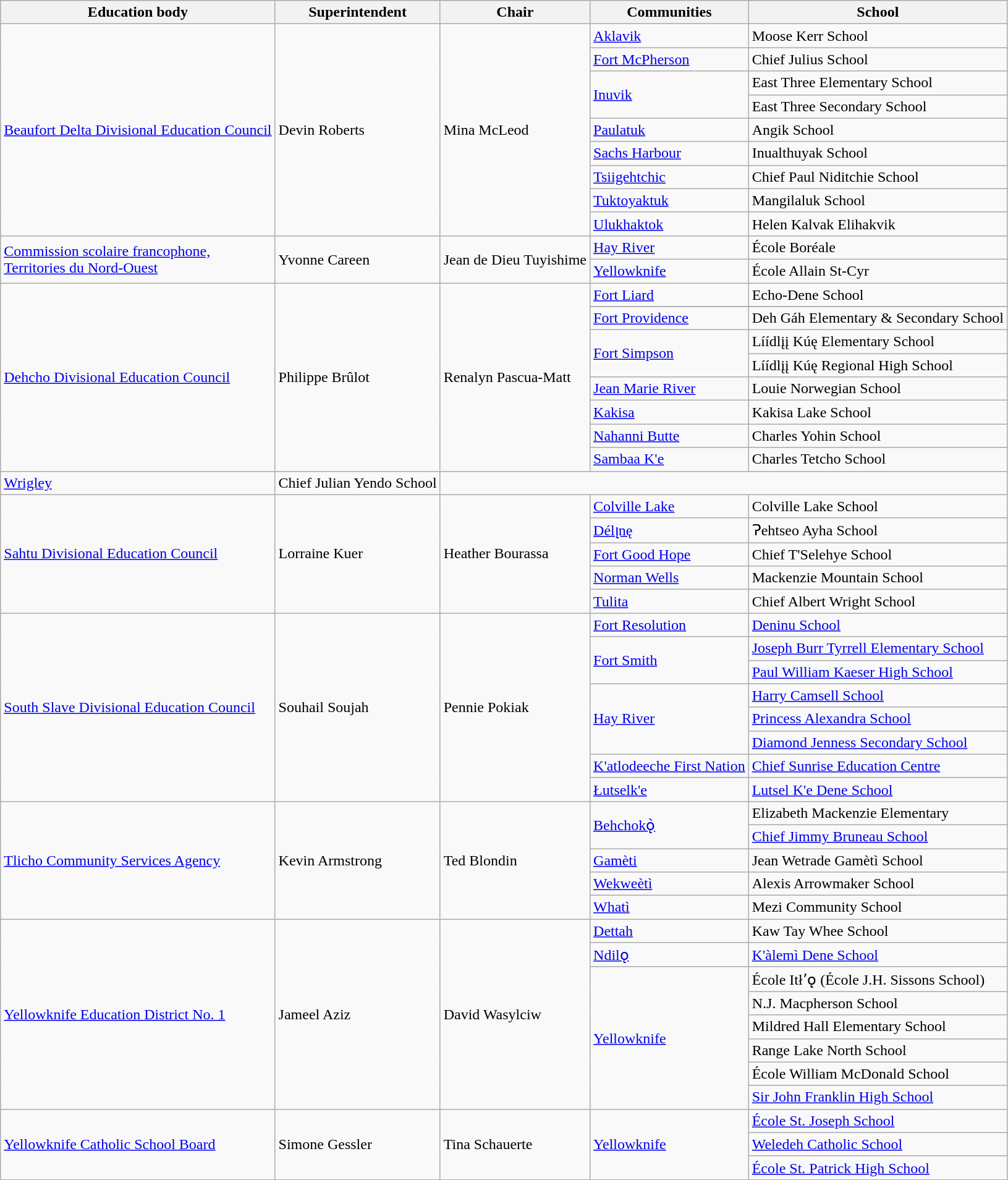<table class="wikitable sortable">
<tr>
<th>Education body</th>
<th>Superintendent</th>
<th>Chair</th>
<th>Communities</th>
<th>School</th>
</tr>
<tr>
<td rowspan="9"><a href='#'>Beaufort Delta Divisional Education Council</a></td>
<td rowspan="9">Devin Roberts</td>
<td rowspan="9">Mina McLeod</td>
<td><a href='#'>Aklavik</a></td>
<td>Moose Kerr School</td>
</tr>
<tr>
<td><a href='#'>Fort McPherson</a></td>
<td>Chief Julius School</td>
</tr>
<tr>
<td rowspan="2"><a href='#'>Inuvik</a></td>
<td>East Three Elementary School</td>
</tr>
<tr>
<td>East Three Secondary School</td>
</tr>
<tr>
<td><a href='#'>Paulatuk</a></td>
<td>Angik School</td>
</tr>
<tr>
<td><a href='#'>Sachs Harbour</a></td>
<td>Inualthuyak School</td>
</tr>
<tr>
<td><a href='#'>Tsiigehtchic</a></td>
<td>Chief Paul Niditchie School</td>
</tr>
<tr>
<td><a href='#'>Tuktoyaktuk</a></td>
<td>Mangilaluk School</td>
</tr>
<tr>
<td><a href='#'>Ulukhaktok</a></td>
<td>Helen Kalvak Elihakvik</td>
</tr>
<tr>
<td rowspan="2"><a href='#'>Commission scolaire francophone,<br>Territories du Nord-Ouest</a></td>
<td rowspan="2">Yvonne Careen</td>
<td rowspan="2">Jean de Dieu Tuyishime</td>
<td><a href='#'>Hay River</a></td>
<td>École Boréale</td>
</tr>
<tr>
<td><a href='#'>Yellowknife</a></td>
<td>École Allain St-Cyr</td>
</tr>
<tr>
<td rowspan="9"><a href='#'>Dehcho Divisional Education Council</a></td>
<td rowspan="9">Philippe Brûlot</td>
<td rowspan="9">Renalyn Pascua-Matt</td>
<td><a href='#'>Fort Liard</a></td>
<td>Echo-Dene School</td>
</tr>
<tr>
</tr>
<tr>
<td><a href='#'>Fort Providence</a></td>
<td>Deh Gáh Elementary & Secondary School</td>
</tr>
<tr>
<td rowspan="2"><a href='#'>Fort Simpson</a></td>
<td>Líídlįį Kúę Elementary School</td>
</tr>
<tr>
<td>Líídlįį Kúę Regional High School</td>
</tr>
<tr>
<td><a href='#'>Jean Marie River</a></td>
<td>Louie Norwegian School</td>
</tr>
<tr>
<td><a href='#'>Kakisa</a></td>
<td>Kakisa Lake School</td>
</tr>
<tr>
<td><a href='#'>Nahanni Butte</a></td>
<td>Charles Yohin School</td>
</tr>
<tr>
<td><a href='#'>Sambaa K'e</a></td>
<td>Charles Tetcho School</td>
</tr>
<tr>
<td><a href='#'>Wrigley</a></td>
<td>Chief Julian Yendo School</td>
</tr>
<tr>
<td rowspan="5"><a href='#'>Sahtu Divisional Education Council</a></td>
<td rowspan="5">Lorraine Kuer</td>
<td rowspan="5">Heather Bourassa</td>
<td><a href='#'>Colville Lake</a></td>
<td>Colville Lake School</td>
</tr>
<tr>
<td><a href='#'>Délı̨nę</a></td>
<td>Ɂehtseo Ayha School</td>
</tr>
<tr>
<td><a href='#'>Fort Good Hope</a></td>
<td>Chief T'Selehye School</td>
</tr>
<tr>
<td><a href='#'>Norman Wells</a></td>
<td>Mackenzie Mountain School</td>
</tr>
<tr>
<td><a href='#'>Tulita</a></td>
<td>Chief Albert Wright School</td>
</tr>
<tr>
<td rowspan="8"><a href='#'>South Slave Divisional Education Council</a></td>
<td rowspan="8">Souhail Soujah</td>
<td rowspan="8">Pennie Pokiak</td>
<td><a href='#'>Fort Resolution</a></td>
<td><a href='#'>Deninu School</a></td>
</tr>
<tr>
<td rowspan="2"><a href='#'>Fort Smith</a></td>
<td><a href='#'>Joseph Burr Tyrrell Elementary School</a></td>
</tr>
<tr>
<td><a href='#'>Paul William Kaeser High School</a></td>
</tr>
<tr>
<td rowspan="3"><a href='#'>Hay River</a></td>
<td><a href='#'>Harry Camsell School</a></td>
</tr>
<tr>
<td><a href='#'>Princess Alexandra School</a></td>
</tr>
<tr>
<td><a href='#'>Diamond Jenness Secondary School</a></td>
</tr>
<tr>
<td><a href='#'>K'atlodeeche First Nation</a></td>
<td><a href='#'>Chief Sunrise Education Centre</a></td>
</tr>
<tr>
<td><a href='#'>Łutselk'e</a></td>
<td><a href='#'>Lutsel K'e Dene School</a></td>
</tr>
<tr>
<td rowspan="5"><a href='#'>Tlicho Community Services Agency</a></td>
<td rowspan="5">Kevin Armstrong</td>
<td rowspan="5">Ted Blondin</td>
<td rowspan="2"><a href='#'>Behchokǫ̀</a></td>
<td>Elizabeth Mackenzie Elementary</td>
</tr>
<tr>
<td><a href='#'>Chief Jimmy Bruneau School</a></td>
</tr>
<tr>
<td><a href='#'>Gamèti</a></td>
<td>Jean Wetrade Gamètì School</td>
</tr>
<tr>
<td><a href='#'>Wekweètì</a></td>
<td>Alexis Arrowmaker School</td>
</tr>
<tr>
<td><a href='#'>Whatì</a></td>
<td>Mezi Community School</td>
</tr>
<tr>
<td rowspan="8"><a href='#'>Yellowknife Education District No. 1</a></td>
<td rowspan="8">Jameel Aziz</td>
<td rowspan="8">David Wasylciw</td>
<td><a href='#'>Dettah</a></td>
<td>Kaw Tay Whee School</td>
</tr>
<tr>
<td><a href='#'>Ndilǫ</a></td>
<td><a href='#'>K'àlemì Dene School</a></td>
</tr>
<tr>
<td rowspan="6"><a href='#'>Yellowknife</a></td>
<td>École Itłʼǫ (École J.H. Sissons School)</td>
</tr>
<tr>
<td>N.J. Macpherson School</td>
</tr>
<tr>
<td>Mildred Hall Elementary School</td>
</tr>
<tr>
<td>Range Lake North School</td>
</tr>
<tr>
<td>École William McDonald School</td>
</tr>
<tr>
<td><a href='#'>Sir John Franklin High School</a></td>
</tr>
<tr>
<td rowspan="3"><a href='#'>Yellowknife Catholic School Board</a></td>
<td rowspan="3">Simone Gessler</td>
<td rowspan="3">Tina Schauerte</td>
<td rowspan="3"><a href='#'>Yellowknife</a></td>
<td><a href='#'>École St. Joseph School</a></td>
</tr>
<tr>
<td><a href='#'>Weledeh Catholic School</a></td>
</tr>
<tr>
<td><a href='#'>École St. Patrick High School</a></td>
</tr>
</table>
